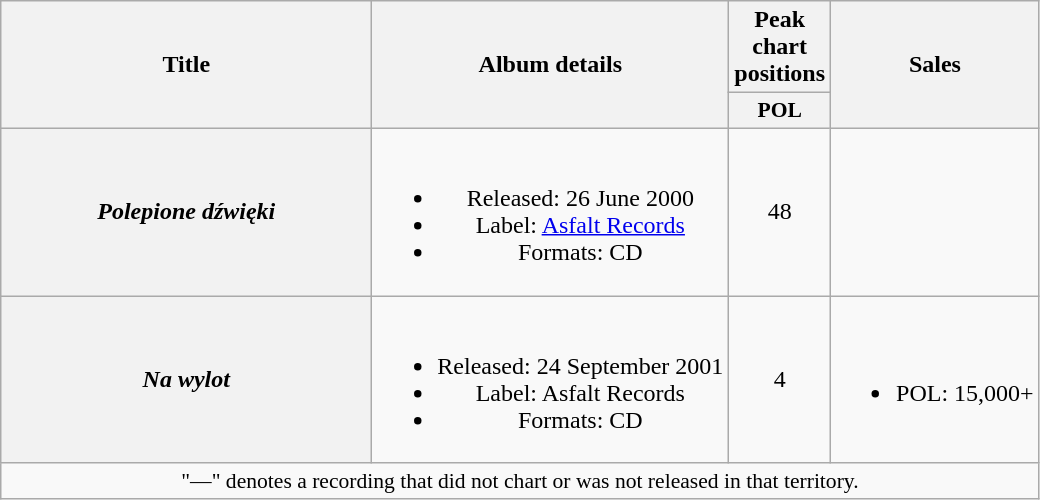<table class="wikitable plainrowheaders" style="text-align:center;">
<tr>
<th scope="col" rowspan="2" style="width:15em;">Title</th>
<th scope="col" rowspan="2">Album details</th>
<th scope="col" colspan="1">Peak chart positions</th>
<th scope="col" rowspan="2">Sales</th>
</tr>
<tr>
<th scope="col" style="width:3em;font-size:90%;">POL<br></th>
</tr>
<tr>
<th scope="row"><em>Polepione dźwięki</em></th>
<td><br><ul><li>Released: 26 June 2000</li><li>Label: <a href='#'>Asfalt Records</a></li><li>Formats: CD</li></ul></td>
<td>48</td>
<td></td>
</tr>
<tr>
<th scope="row"><em>Na wylot</em></th>
<td><br><ul><li>Released: 24 September 2001</li><li>Label: Asfalt Records</li><li>Formats: CD</li></ul></td>
<td>4</td>
<td><br><ul><li>POL: 15,000+</li></ul></td>
</tr>
<tr>
<td colspan="20" style="font-size:90%">"—" denotes a recording that did not chart or was not released in that territory.</td>
</tr>
</table>
